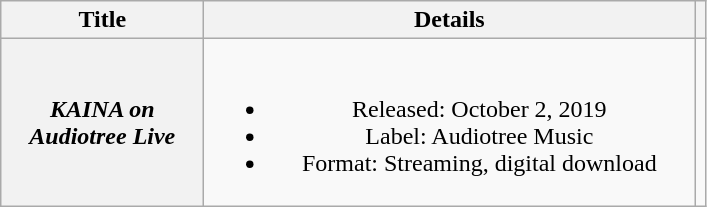<table class="wikitable plainrowheaders" style="text-align:center;">
<tr>
<th scope="col" style="width:8em;">Title</th>
<th scope="col" style="width:20em;">Details</th>
<th></th>
</tr>
<tr>
<th scope="row"><em>KAINA on Audiotree Live</em></th>
<td><br><ul><li>Released: October 2, 2019</li><li>Label: Audiotree Music</li><li>Format: Streaming, digital download</li></ul></td>
<td></td>
</tr>
</table>
